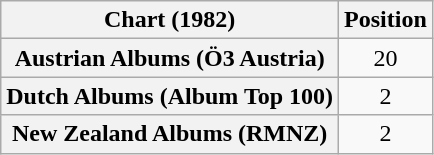<table class="wikitable sortable plainrowheaders">
<tr>
<th scope="col">Chart (1982)</th>
<th scope="col">Position</th>
</tr>
<tr>
<th scope="row">Austrian Albums (Ö3 Austria)</th>
<td style="text-align:center;">20</td>
</tr>
<tr>
<th scope="row">Dutch Albums (Album Top 100)</th>
<td style="text-align:center;">2</td>
</tr>
<tr>
<th scope="row">New Zealand Albums (RMNZ)</th>
<td style="text-align:center;">2</td>
</tr>
</table>
